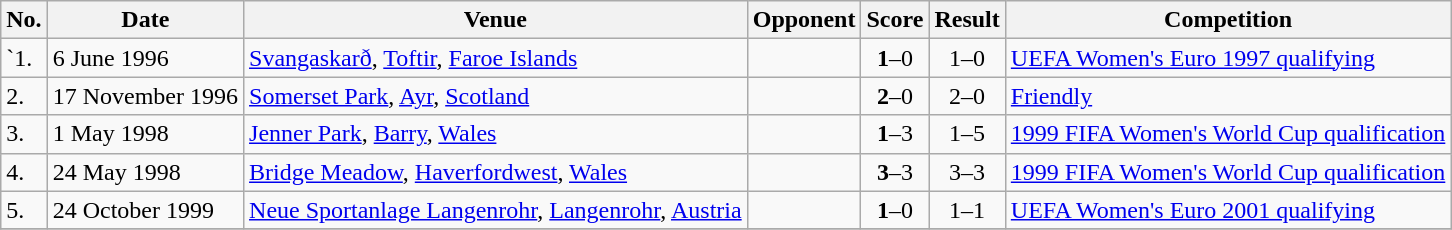<table class="wikitable">
<tr>
<th>No.</th>
<th>Date</th>
<th>Venue</th>
<th>Opponent</th>
<th>Score</th>
<th>Result</th>
<th>Competition</th>
</tr>
<tr>
<td>`1.</td>
<td>6 June 1996</td>
<td><a href='#'>Svangaskarð</a>, <a href='#'>Toftir</a>, <a href='#'>Faroe Islands</a></td>
<td></td>
<td align=center><strong>1</strong>–0</td>
<td align=center>1–0</td>
<td><a href='#'>UEFA Women's Euro 1997 qualifying</a></td>
</tr>
<tr>
<td>2.</td>
<td>17 November 1996</td>
<td><a href='#'>Somerset Park</a>, <a href='#'>Ayr</a>, <a href='#'>Scotland</a></td>
<td></td>
<td align=center><strong>2</strong>–0</td>
<td align=center>2–0</td>
<td><a href='#'>Friendly</a></td>
</tr>
<tr>
<td>3.</td>
<td>1 May 1998</td>
<td><a href='#'>Jenner Park</a>, <a href='#'>Barry</a>, <a href='#'>Wales</a></td>
<td></td>
<td align=center><strong>1</strong>–3</td>
<td align=center>1–5</td>
<td><a href='#'>1999 FIFA Women's World Cup qualification</a></td>
</tr>
<tr>
<td>4.</td>
<td>24 May 1998</td>
<td><a href='#'>Bridge Meadow</a>, <a href='#'>Haverfordwest</a>, <a href='#'>Wales</a></td>
<td></td>
<td align=center><strong>3</strong>–3</td>
<td align=center>3–3</td>
<td><a href='#'>1999 FIFA Women's World Cup qualification</a></td>
</tr>
<tr>
<td>5.</td>
<td>24 October 1999</td>
<td><a href='#'>Neue Sportanlage Langenrohr</a>, <a href='#'>Langenrohr</a>, <a href='#'>Austria</a></td>
<td></td>
<td align=center><strong>1</strong>–0</td>
<td align=center>1–1</td>
<td><a href='#'>UEFA Women's Euro 2001 qualifying</a></td>
</tr>
<tr>
</tr>
</table>
